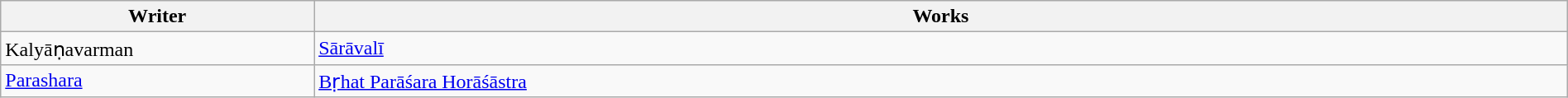<table class="wikitable sortable" width=100%>
<tr>
<th width=20%>Writer</th>
<th width=80%>Works</th>
</tr>
<tr>
<td>Kalyāṇavarman</td>
<td><a href='#'>Sārāvalī</a></td>
</tr>
<tr>
<td><a href='#'>Parashara</a></td>
<td><a href='#'>Bṛhat Parāśara Horāśāstra</a></td>
</tr>
</table>
